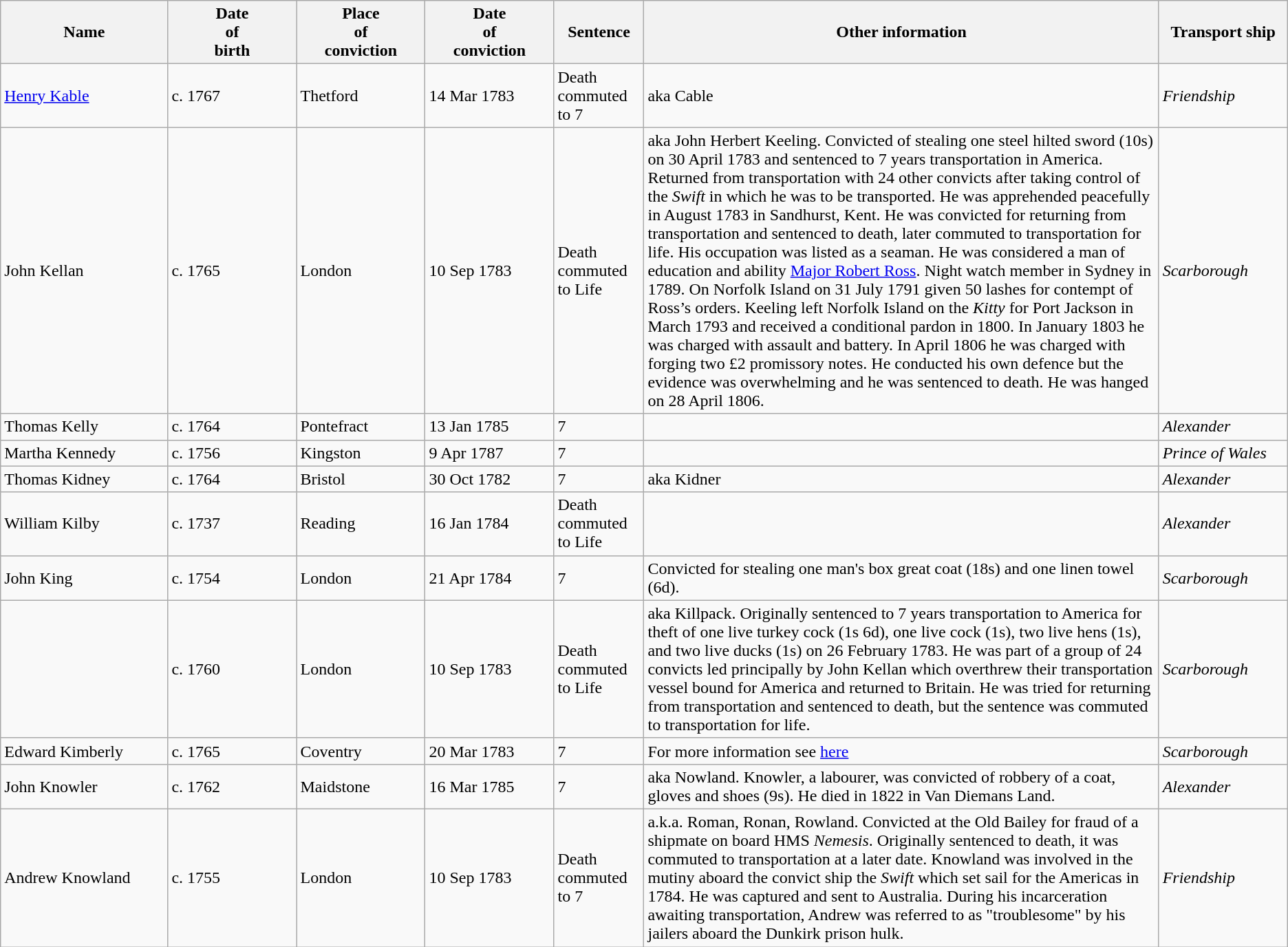<table class="wikitable sortable plainrowheaders" style="width=1024px;">
<tr>
<th style="width: 13%;">Name</th>
<th style="width: 10%;">Date<br>of<br>birth</th>
<th style="width: 10%;">Place<br>of<br>conviction</th>
<th style="width: 10%;">Date<br>of<br>conviction</th>
<th style="width: 7%;">Sentence</th>
<th style="width: 40%;">Other information</th>
<th style="width: 10%;">Transport ship</th>
</tr>
<tr>
<td data-sort-value="Kable, Henry"><a href='#'>Henry Kable</a></td>
<td>c. 1767</td>
<td>Thetford</td>
<td>14 Mar 1783</td>
<td>Death commuted to 7</td>
<td>aka Cable</td>
<td><em>Friendship</em></td>
</tr>
<tr>
<td data-sort-value="KELLAN, John">John Kellan</td>
<td>c. 1765</td>
<td>London</td>
<td>10 Sep 1783</td>
<td>Death commuted to Life</td>
<td>aka John Herbert Keeling. Convicted of stealing one steel hilted sword (10s) on 30 April 1783 and sentenced to 7 years transportation in America. Returned from transportation with 24 other convicts after taking control of the <em>Swift</em> in which he was to be transported. He was apprehended peacefully in August 1783 in Sandhurst, Kent. He was convicted for returning from transportation and sentenced to death, later commuted to transportation for life. His occupation was listed as a seaman. He was considered a  man of education and ability <a href='#'>Major Robert Ross</a>. Night watch member in Sydney in 1789. On Norfolk Island on 31 July 1791 given 50 lashes for contempt of Ross’s orders. Keeling left Norfolk Island on the <em>Kitty</em> for Port Jackson in March 1793 and received a conditional pardon in 1800. In January 1803 he was charged with assault and battery. In April 1806 he was charged with forging two £2 promissory notes. He conducted his own defence but the evidence was overwhelming and he was sentenced to death. He was hanged on 28 April 1806.</td>
<td><em>Scarborough</em></td>
</tr>
<tr>
<td data-sort-value="KELLY, Thomas">Thomas Kelly</td>
<td>c. 1764</td>
<td>Pontefract</td>
<td>13 Jan 1785</td>
<td>7</td>
<td></td>
<td><em>Alexander</em></td>
</tr>
<tr>
<td data-sort-value="KENNEDY, Martha">Martha Kennedy</td>
<td>c. 1756</td>
<td>Kingston</td>
<td>9 Apr 1787</td>
<td>7</td>
<td></td>
<td><em>Prince of Wales</em></td>
</tr>
<tr>
<td data-sort-value="KIDNEY, Thomas">Thomas Kidney</td>
<td>c. 1764</td>
<td>Bristol</td>
<td>30 Oct 1782</td>
<td>7</td>
<td>aka Kidner</td>
<td><em>Alexander</em></td>
</tr>
<tr>
<td data-sort-value="KILBY, William">William Kilby</td>
<td>c. 1737</td>
<td>Reading</td>
<td>16 Jan 1784</td>
<td>Death commuted to Life</td>
<td></td>
<td><em>Alexander</em></td>
</tr>
<tr>
<td data-sort-value="KING, John">John King</td>
<td>c. 1754</td>
<td>London</td>
<td>21 Apr 1784</td>
<td>7</td>
<td>Convicted for stealing one man's box great coat (18s) and one linen towel (6d).</td>
<td><em>Scarborough</em></td>
</tr>
<tr>
<td data-sort-value="KILPACK, David"></td>
<td>c. 1760</td>
<td>London</td>
<td>10 Sep 1783</td>
<td>Death commuted to Life</td>
<td>aka Killpack. Originally sentenced to 7 years transportation to America for theft of one live turkey cock (1s 6d), one live cock (1s), two live hens (1s), and two live ducks (1s) on 26 February 1783. He was part of a group of 24 convicts led principally by John Kellan which overthrew their transportation vessel bound for America and returned to Britain. He was tried for returning from transportation and sentenced to death, but the sentence was commuted to transportation for life.</td>
<td><em> Scarborough</em></td>
</tr>
<tr>
<td data-sort-value="KIMBERLY, Edward">Edward Kimberly</td>
<td>c. 1765</td>
<td>Coventry</td>
<td>20 Mar 1783</td>
<td>7</td>
<td>For more information see <a href='#'>here</a></td>
<td><em>Scarborough</em></td>
</tr>
<tr>
<td data-sort-value="KNOWLER, John">John Knowler</td>
<td>c. 1762</td>
<td>Maidstone</td>
<td>16 Mar 1785</td>
<td>7</td>
<td>aka Nowland. Knowler, a labourer, was convicted of robbery of a coat, gloves and shoes (9s). He died in 1822 in Van Diemans Land.</td>
<td><em>Alexander</em></td>
</tr>
<tr>
<td data-sort-value="Knowland, Andrew">Andrew Knowland</td>
<td>c. 1755</td>
<td>London</td>
<td>10 Sep 1783</td>
<td>Death commuted to 7</td>
<td>a.k.a. Roman, Ronan, Rowland. Convicted at the Old Bailey for fraud of a shipmate on board HMS <em>Nemesis</em>. Originally sentenced to death, it was commuted to transportation at a later date. Knowland was involved in the mutiny aboard the convict ship the <em>Swift</em> which set sail for the Americas in 1784. He was captured and sent to Australia. During his incarceration awaiting transportation, Andrew was referred to as "troublesome" by his jailers aboard the Dunkirk prison hulk.</td>
<td><em>Friendship</em></td>
</tr>
</table>
